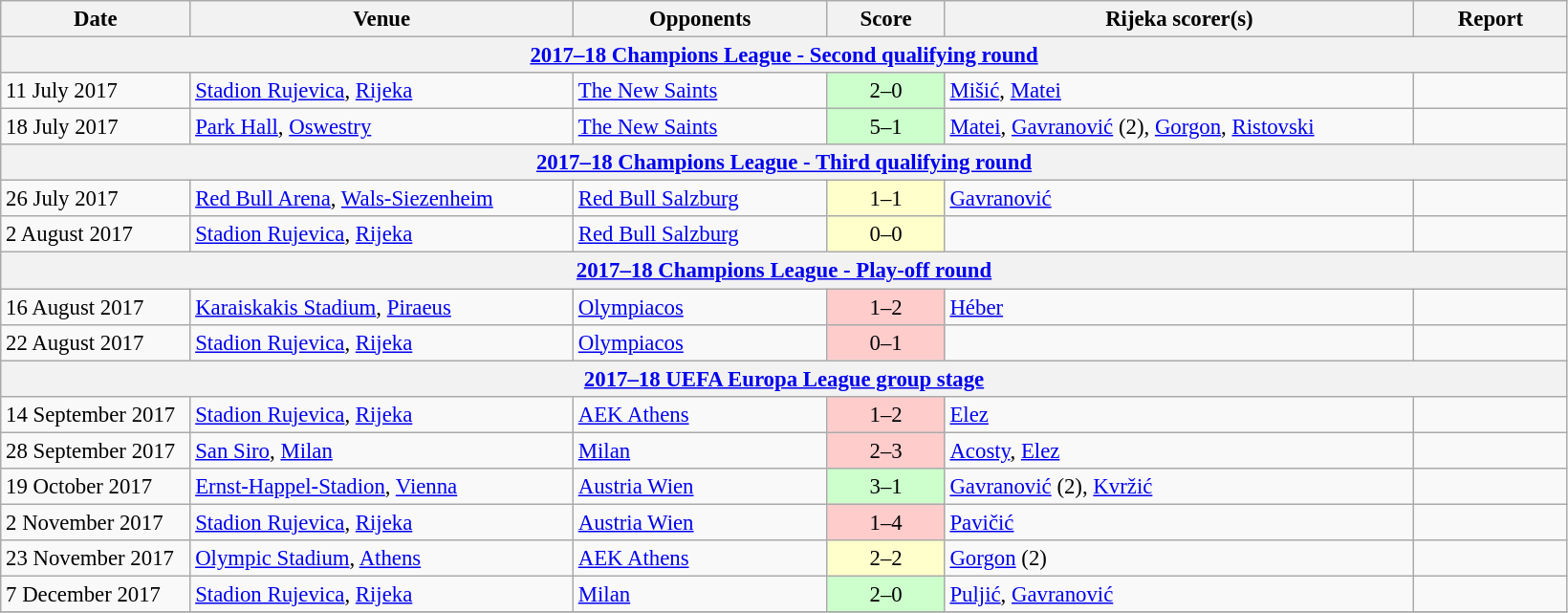<table class="wikitable" style="font-size:95%;">
<tr>
<th width=125>Date</th>
<th width=260>Venue</th>
<th width=170>Opponents</th>
<th width= 75>Score</th>
<th width=320>Rijeka scorer(s)</th>
<th width=100>Report</th>
</tr>
<tr>
<th colspan=7><a href='#'>2017–18 Champions League - Second qualifying round</a></th>
</tr>
<tr>
<td>11 July 2017</td>
<td><a href='#'>Stadion Rujevica</a>, <a href='#'>Rijeka</a></td>
<td> <a href='#'>The New Saints</a></td>
<td align=center bgcolor=#CCFFCC>2–0</td>
<td><a href='#'>Mišić</a>, <a href='#'>Matei</a></td>
<td></td>
</tr>
<tr>
<td>18 July 2017</td>
<td><a href='#'>Park Hall</a>, <a href='#'>Oswestry</a></td>
<td> <a href='#'>The New Saints</a></td>
<td align=center bgcolor=#CCFFCC>5–1</td>
<td><a href='#'>Matei</a>, <a href='#'>Gavranović</a> (2), <a href='#'>Gorgon</a>, <a href='#'>Ristovski</a></td>
<td></td>
</tr>
<tr>
<th colspan=7><a href='#'>2017–18 Champions League - Third qualifying round</a></th>
</tr>
<tr>
<td>26 July 2017</td>
<td><a href='#'>Red Bull Arena</a>, <a href='#'>Wals-Siezenheim</a></td>
<td> <a href='#'>Red Bull Salzburg</a></td>
<td align=center bgcolor=#FFFFCC>1–1</td>
<td><a href='#'>Gavranović</a></td>
<td></td>
</tr>
<tr>
<td>2 August 2017</td>
<td><a href='#'>Stadion Rujevica</a>, <a href='#'>Rijeka</a></td>
<td> <a href='#'>Red Bull Salzburg</a></td>
<td align=center bgcolor=#FFFFCC>0–0</td>
<td></td>
<td></td>
</tr>
<tr>
<th colspan=7><a href='#'>2017–18 Champions League - Play-off round</a></th>
</tr>
<tr>
<td>16 August 2017</td>
<td><a href='#'>Karaiskakis Stadium</a>, <a href='#'>Piraeus</a></td>
<td> <a href='#'>Olympiacos</a></td>
<td align=center bgcolor=#FFCCCC>1–2</td>
<td><a href='#'>Héber</a></td>
<td></td>
</tr>
<tr>
<td>22 August 2017</td>
<td><a href='#'>Stadion Rujevica</a>, <a href='#'>Rijeka</a></td>
<td> <a href='#'>Olympiacos</a></td>
<td align=center bgcolor=#FFCCCC>0–1</td>
<td></td>
<td></td>
</tr>
<tr>
<th colspan=7><a href='#'>2017–18 UEFA Europa League group stage</a></th>
</tr>
<tr>
<td>14 September 2017</td>
<td><a href='#'>Stadion Rujevica</a>, <a href='#'>Rijeka</a></td>
<td> <a href='#'>AEK Athens</a></td>
<td align=center bgcolor=#FFCCCC>1–2</td>
<td><a href='#'>Elez</a></td>
<td></td>
</tr>
<tr>
<td>28 September 2017</td>
<td><a href='#'>San Siro</a>, <a href='#'>Milan</a></td>
<td> <a href='#'>Milan</a></td>
<td align=center bgcolor=#FFCCCC>2–3</td>
<td><a href='#'>Acosty</a>, <a href='#'>Elez</a></td>
<td></td>
</tr>
<tr>
<td>19 October 2017</td>
<td><a href='#'>Ernst-Happel-Stadion</a>, <a href='#'>Vienna</a></td>
<td> <a href='#'>Austria Wien</a></td>
<td align=center bgcolor=#CCFFCC>3–1</td>
<td><a href='#'>Gavranović</a> (2), <a href='#'>Kvržić</a></td>
<td></td>
</tr>
<tr>
<td>2 November 2017</td>
<td><a href='#'>Stadion Rujevica</a>, <a href='#'>Rijeka</a></td>
<td> <a href='#'>Austria Wien</a></td>
<td align=center bgcolor=#FFCCCC>1–4</td>
<td><a href='#'>Pavičić</a></td>
<td></td>
</tr>
<tr>
<td>23 November 2017</td>
<td><a href='#'>Olympic Stadium</a>, <a href='#'>Athens</a></td>
<td> <a href='#'>AEK Athens</a></td>
<td align=center bgcolor=#FFFFCC>2–2</td>
<td><a href='#'>Gorgon</a> (2)</td>
<td></td>
</tr>
<tr>
<td>7 December 2017</td>
<td><a href='#'>Stadion Rujevica</a>, <a href='#'>Rijeka</a></td>
<td> <a href='#'>Milan</a></td>
<td align=center bgcolor=#CCFFCC>2–0</td>
<td><a href='#'>Puljić</a>, <a href='#'>Gavranović</a></td>
<td></td>
</tr>
<tr>
</tr>
</table>
